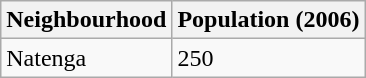<table class="wikitable">
<tr>
<th>Neighbourhood</th>
<th>Population (2006)</th>
</tr>
<tr>
<td>Natenga</td>
<td>250</td>
</tr>
</table>
